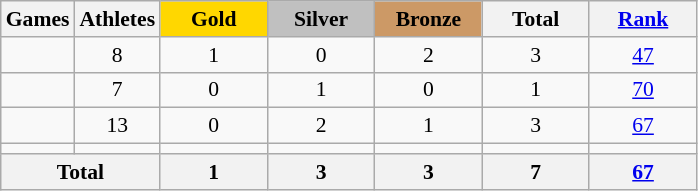<table class="wikitable sortable" style="text-align:center; font-size:90%;">
<tr>
<th>Games</th>
<th>Athletes</th>
<th style="background:gold; width:4.5em; font-weight:bold;">Gold</th>
<th style="background:silver; width:4.5em; font-weight:bold;">Silver</th>
<th style="background:#cc9966; width:4.5em; font-weight:bold;">Bronze</th>
<th style="width:4.5em; font-weight:bold;">Total</th>
<th style="width:4.5em; font-weight:bold;"><a href='#'>Rank</a></th>
</tr>
<tr>
<td align=left></td>
<td>8</td>
<td>1</td>
<td>0</td>
<td>2</td>
<td>3</td>
<td><a href='#'>47</a></td>
</tr>
<tr>
<td align=left></td>
<td>7</td>
<td>0</td>
<td>1</td>
<td>0</td>
<td>1</td>
<td><a href='#'>70</a></td>
</tr>
<tr>
<td align=left></td>
<td>13</td>
<td>0</td>
<td>2</td>
<td>1</td>
<td>3</td>
<td><a href='#'>67</a></td>
</tr>
<tr>
<td align=left><em></em></td>
<td></td>
<td></td>
<td></td>
<td></td>
<td></td>
<td></td>
</tr>
<tr>
<th colspan=2>Total</th>
<th>1</th>
<th>3</th>
<th>3</th>
<th>7</th>
<th><a href='#'>67</a></th>
</tr>
</table>
